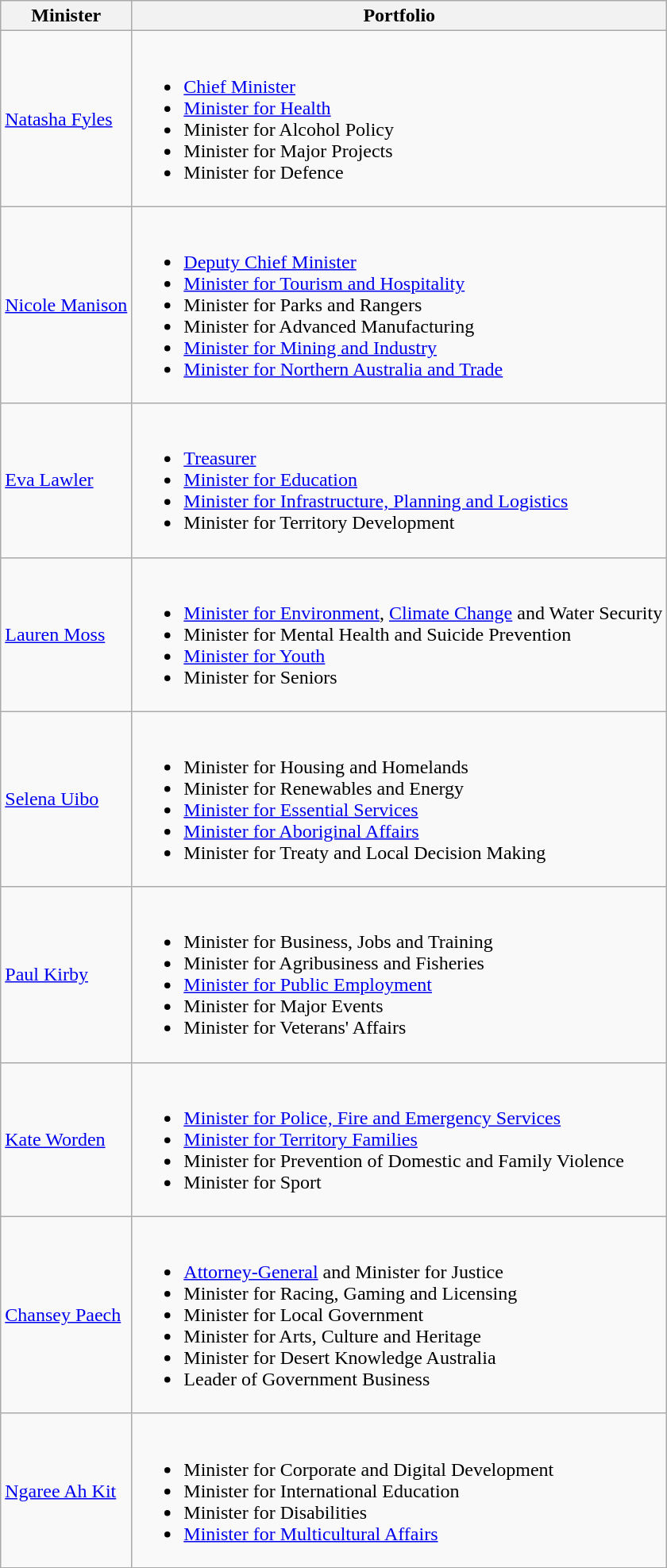<table class="wikitable">
<tr>
<th>Minister</th>
<th>Portfolio</th>
</tr>
<tr>
<td><a href='#'>Natasha Fyles</a></td>
<td><br><ul><li><a href='#'>Chief Minister</a></li><li><a href='#'>Minister for Health</a></li><li>Minister for Alcohol Policy</li><li>Minister for Major Projects</li><li>Minister for Defence</li></ul></td>
</tr>
<tr>
<td><a href='#'>Nicole Manison</a></td>
<td><br><ul><li><a href='#'>Deputy Chief Minister</a></li><li><a href='#'>Minister for Tourism and Hospitality</a></li><li>Minister for Parks and Rangers</li><li>Minister for Advanced Manufacturing</li><li><a href='#'>Minister for Mining and Industry</a></li><li><a href='#'>Minister for Northern Australia and Trade</a></li></ul></td>
</tr>
<tr>
<td><a href='#'>Eva Lawler</a></td>
<td><br><ul><li><a href='#'>Treasurer</a></li><li><a href='#'>Minister for Education</a></li><li><a href='#'>Minister for Infrastructure, Planning and Logistics</a></li><li>Minister for Territory Development</li></ul></td>
</tr>
<tr>
<td><a href='#'>Lauren Moss</a></td>
<td><br><ul><li><a href='#'>Minister for Environment</a>, <a href='#'>Climate Change</a> and Water Security</li><li>Minister for Mental Health and Suicide Prevention</li><li><a href='#'>Minister for Youth</a></li><li>Minister for Seniors</li></ul></td>
</tr>
<tr>
<td><a href='#'>Selena Uibo</a></td>
<td><br><ul><li>Minister for Housing and Homelands</li><li>Minister for Renewables and Energy</li><li><a href='#'>Minister for Essential Services</a></li><li><a href='#'>Minister for Aboriginal Affairs</a></li><li>Minister for Treaty and Local Decision Making</li></ul></td>
</tr>
<tr>
<td><a href='#'>Paul Kirby</a></td>
<td><br><ul><li>Minister for Business, Jobs and Training</li><li>Minister for Agribusiness and Fisheries</li><li><a href='#'>Minister for Public Employment</a></li><li>Minister for Major Events</li><li>Minister for Veterans' Affairs</li></ul></td>
</tr>
<tr>
<td><a href='#'>Kate Worden</a></td>
<td><br><ul><li><a href='#'>Minister for Police, Fire and Emergency Services</a></li><li><a href='#'>Minister for Territory Families</a></li><li>Minister for Prevention of Domestic and Family Violence</li><li>Minister for Sport</li></ul></td>
</tr>
<tr>
<td><a href='#'>Chansey Paech</a></td>
<td><br><ul><li><a href='#'>Attorney-General</a> and Minister for Justice</li><li>Minister for Racing, Gaming and Licensing</li><li>Minister for Local Government</li><li>Minister for Arts, Culture and Heritage</li><li>Minister for Desert Knowledge Australia</li><li>Leader of Government Business</li></ul></td>
</tr>
<tr>
<td><a href='#'>Ngaree Ah Kit</a></td>
<td><br><ul><li>Minister for Corporate and Digital Development</li><li>Minister for International Education</li><li>Minister for Disabilities</li><li><a href='#'>Minister for Multicultural Affairs</a></li></ul></td>
</tr>
</table>
